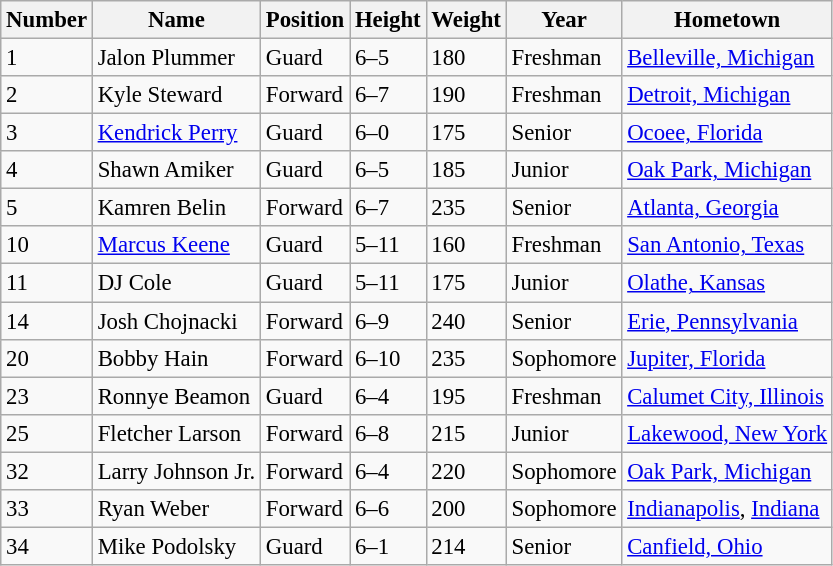<table class="wikitable sortable" style="font-size: 95%;">
<tr>
<th>Number</th>
<th>Name</th>
<th>Position</th>
<th>Height</th>
<th>Weight</th>
<th>Year</th>
<th>Hometown</th>
</tr>
<tr>
<td>1</td>
<td>Jalon Plummer</td>
<td>Guard</td>
<td>6–5</td>
<td>180</td>
<td>Freshman</td>
<td><a href='#'>Belleville, Michigan</a></td>
</tr>
<tr>
<td>2</td>
<td>Kyle Steward</td>
<td>Forward</td>
<td>6–7</td>
<td>190</td>
<td>Freshman</td>
<td><a href='#'>Detroit, Michigan</a></td>
</tr>
<tr>
<td>3</td>
<td><a href='#'>Kendrick Perry</a></td>
<td>Guard</td>
<td>6–0</td>
<td>175</td>
<td>Senior</td>
<td><a href='#'>Ocoee, Florida</a></td>
</tr>
<tr>
<td>4</td>
<td>Shawn Amiker</td>
<td>Guard</td>
<td>6–5</td>
<td>185</td>
<td>Junior</td>
<td><a href='#'>Oak Park, Michigan</a></td>
</tr>
<tr>
<td>5</td>
<td>Kamren Belin</td>
<td>Forward</td>
<td>6–7</td>
<td>235</td>
<td>Senior</td>
<td><a href='#'>Atlanta, Georgia</a></td>
</tr>
<tr>
<td>10</td>
<td><a href='#'>Marcus Keene</a></td>
<td>Guard</td>
<td>5–11</td>
<td>160</td>
<td>Freshman</td>
<td><a href='#'>San Antonio, Texas</a></td>
</tr>
<tr>
<td>11</td>
<td>DJ Cole</td>
<td>Guard</td>
<td>5–11</td>
<td>175</td>
<td>Junior</td>
<td><a href='#'>Olathe, Kansas</a></td>
</tr>
<tr>
<td>14</td>
<td>Josh Chojnacki</td>
<td>Forward</td>
<td>6–9</td>
<td>240</td>
<td>Senior</td>
<td><a href='#'>Erie, Pennsylvania</a></td>
</tr>
<tr>
<td>20</td>
<td>Bobby Hain</td>
<td>Forward</td>
<td>6–10</td>
<td>235</td>
<td>Sophomore</td>
<td><a href='#'>Jupiter, Florida</a></td>
</tr>
<tr>
<td>23</td>
<td>Ronnye Beamon</td>
<td>Guard</td>
<td>6–4</td>
<td>195</td>
<td>Freshman</td>
<td><a href='#'>Calumet City, Illinois</a></td>
</tr>
<tr>
<td>25</td>
<td>Fletcher Larson</td>
<td>Forward</td>
<td>6–8</td>
<td>215</td>
<td>Junior</td>
<td><a href='#'>Lakewood, New York</a></td>
</tr>
<tr>
<td>32</td>
<td>Larry Johnson Jr.</td>
<td>Forward</td>
<td>6–4</td>
<td>220</td>
<td>Sophomore</td>
<td><a href='#'>Oak Park, Michigan</a></td>
</tr>
<tr>
<td>33</td>
<td>Ryan Weber</td>
<td>Forward</td>
<td>6–6</td>
<td>200</td>
<td>Sophomore</td>
<td><a href='#'>Indianapolis</a>, <a href='#'>Indiana</a></td>
</tr>
<tr>
<td>34</td>
<td>Mike Podolsky</td>
<td>Guard</td>
<td>6–1</td>
<td>214</td>
<td>Senior</td>
<td><a href='#'>Canfield, Ohio</a></td>
</tr>
</table>
